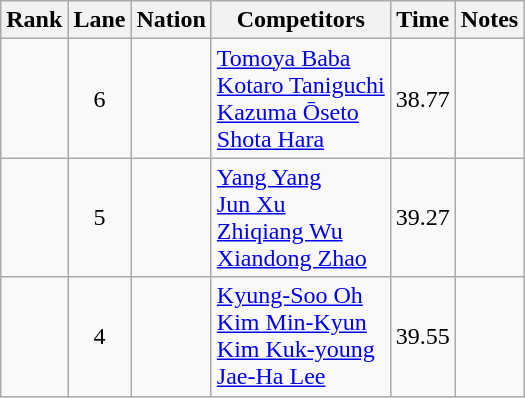<table class="wikitable sortable" style="text-align:center">
<tr>
<th>Rank</th>
<th>Lane</th>
<th>Nation</th>
<th>Competitors</th>
<th>Time</th>
<th>Notes</th>
</tr>
<tr>
<td></td>
<td>6</td>
<td align=left></td>
<td align=left><a href='#'>Tomoya Baba</a><br><a href='#'>Kotaro Taniguchi</a><br><a href='#'>Kazuma Ōseto</a><br><a href='#'>Shota Hara</a></td>
<td>38.77</td>
<td></td>
</tr>
<tr>
<td></td>
<td>5</td>
<td align=left></td>
<td align=left><a href='#'>Yang Yang</a><br><a href='#'>Jun Xu</a><br><a href='#'>Zhiqiang Wu</a><br><a href='#'>Xiandong Zhao</a></td>
<td>39.27</td>
<td></td>
</tr>
<tr>
<td></td>
<td>4</td>
<td align=left></td>
<td align=left><a href='#'>Kyung-Soo Oh</a><br><a href='#'>Kim Min-Kyun</a><br><a href='#'>Kim Kuk-young</a><br><a href='#'>Jae-Ha Lee</a></td>
<td>39.55</td>
<td></td>
</tr>
</table>
